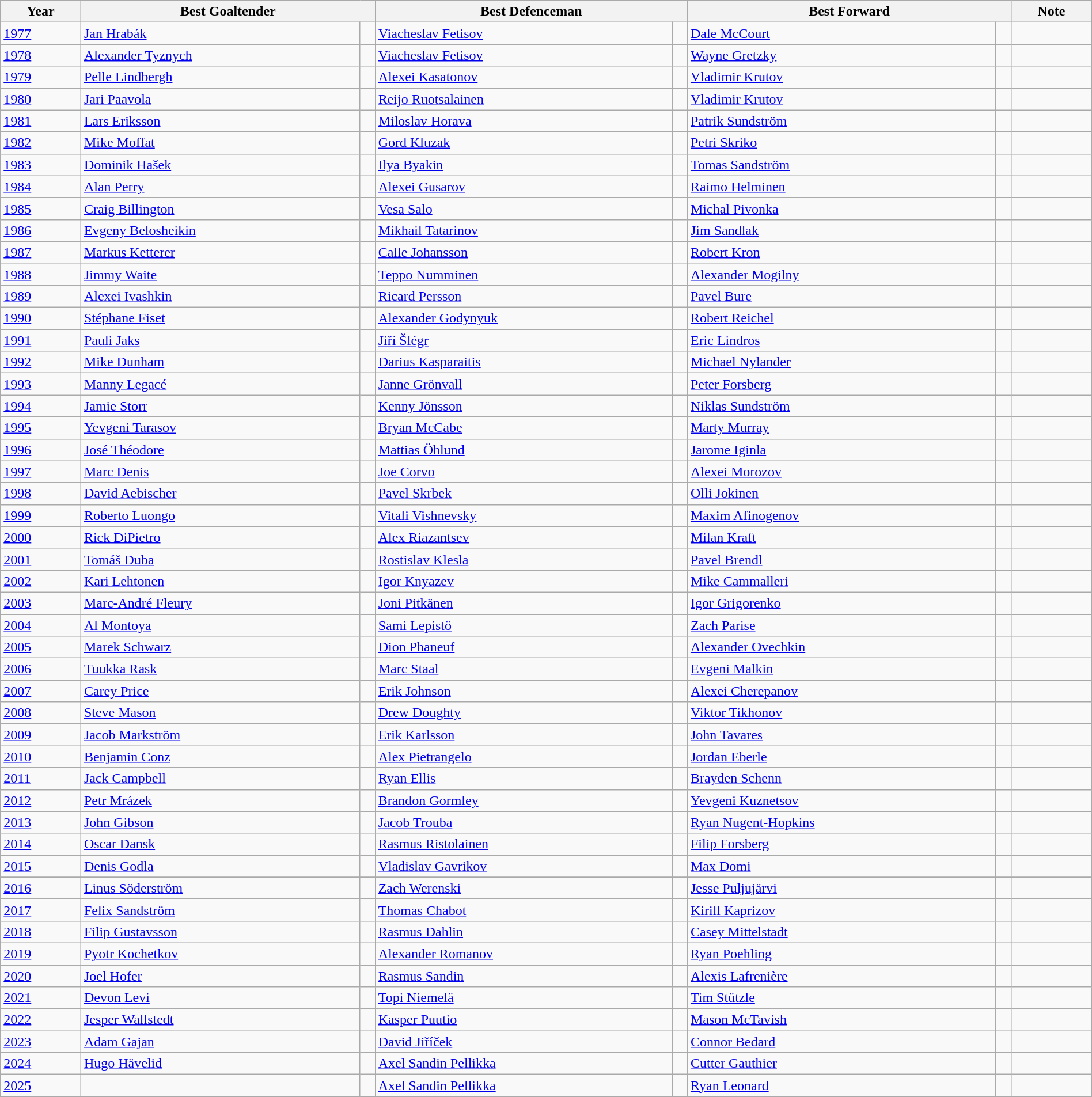<table class="wikitable" width=100%>
<tr>
<th>Year</th>
<th colspan="2">Best Goaltender</th>
<th colspan="2">Best Defenceman</th>
<th colspan="2">Best Forward</th>
<th>Note</th>
</tr>
<tr>
<td><a href='#'>1977</a></td>
<td><a href='#'>Jan Hrabák</a></td>
<td></td>
<td><a href='#'>Viacheslav Fetisov</a></td>
<td></td>
<td><a href='#'>Dale McCourt</a></td>
<td></td>
<td></td>
</tr>
<tr>
<td><a href='#'>1978</a></td>
<td><a href='#'>Alexander Tyznych</a></td>
<td></td>
<td><a href='#'>Viacheslav Fetisov</a></td>
<td></td>
<td><a href='#'>Wayne Gretzky</a></td>
<td></td>
<td></td>
</tr>
<tr>
<td><a href='#'>1979</a></td>
<td><a href='#'>Pelle Lindbergh</a></td>
<td></td>
<td><a href='#'>Alexei Kasatonov</a></td>
<td></td>
<td><a href='#'>Vladimir Krutov</a></td>
<td></td>
<td></td>
</tr>
<tr>
<td><a href='#'>1980</a></td>
<td><a href='#'>Jari Paavola</a></td>
<td></td>
<td><a href='#'>Reijo Ruotsalainen</a></td>
<td></td>
<td><a href='#'>Vladimir Krutov</a></td>
<td></td>
<td></td>
</tr>
<tr>
<td><a href='#'>1981</a></td>
<td><a href='#'>Lars Eriksson</a></td>
<td></td>
<td><a href='#'>Miloslav Horava</a></td>
<td></td>
<td><a href='#'>Patrik Sundström</a></td>
<td></td>
<td></td>
</tr>
<tr>
<td><a href='#'>1982</a></td>
<td><a href='#'>Mike Moffat</a></td>
<td></td>
<td><a href='#'>Gord Kluzak</a></td>
<td></td>
<td><a href='#'>Petri Skriko</a></td>
<td></td>
<td></td>
</tr>
<tr>
<td><a href='#'>1983</a></td>
<td><a href='#'>Dominik Hašek</a></td>
<td></td>
<td><a href='#'>Ilya Byakin</a></td>
<td></td>
<td><a href='#'>Tomas Sandström</a></td>
<td></td>
<td></td>
</tr>
<tr>
<td><a href='#'>1984</a></td>
<td><a href='#'>Alan Perry</a></td>
<td></td>
<td><a href='#'>Alexei Gusarov</a></td>
<td></td>
<td><a href='#'>Raimo Helminen</a></td>
<td></td>
<td></td>
</tr>
<tr>
<td><a href='#'>1985</a></td>
<td><a href='#'>Craig Billington</a></td>
<td></td>
<td><a href='#'>Vesa Salo</a></td>
<td></td>
<td><a href='#'>Michal Pivonka</a></td>
<td></td>
<td></td>
</tr>
<tr>
<td><a href='#'>1986</a></td>
<td><a href='#'>Evgeny Belosheikin</a></td>
<td></td>
<td><a href='#'>Mikhail Tatarinov</a></td>
<td></td>
<td><a href='#'>Jim Sandlak</a></td>
<td></td>
<td></td>
</tr>
<tr>
<td><a href='#'>1987</a></td>
<td><a href='#'>Markus Ketterer</a></td>
<td></td>
<td><a href='#'>Calle Johansson</a></td>
<td></td>
<td><a href='#'>Robert Kron</a></td>
<td></td>
<td></td>
</tr>
<tr>
<td><a href='#'>1988</a></td>
<td><a href='#'>Jimmy Waite</a></td>
<td></td>
<td><a href='#'>Teppo Numminen</a></td>
<td></td>
<td><a href='#'>Alexander Mogilny</a></td>
<td></td>
<td></td>
</tr>
<tr>
<td><a href='#'>1989</a></td>
<td><a href='#'>Alexei Ivashkin</a></td>
<td></td>
<td><a href='#'>Ricard Persson</a></td>
<td></td>
<td><a href='#'>Pavel Bure</a></td>
<td></td>
<td></td>
</tr>
<tr>
<td><a href='#'>1990</a></td>
<td><a href='#'>Stéphane Fiset</a></td>
<td></td>
<td><a href='#'>Alexander Godynyuk</a></td>
<td></td>
<td><a href='#'>Robert Reichel</a></td>
<td></td>
<td></td>
</tr>
<tr>
<td><a href='#'>1991</a></td>
<td><a href='#'>Pauli Jaks</a></td>
<td></td>
<td><a href='#'>Jiří Šlégr</a></td>
<td></td>
<td><a href='#'>Eric Lindros</a></td>
<td></td>
<td></td>
</tr>
<tr>
<td><a href='#'>1992</a></td>
<td><a href='#'>Mike Dunham</a></td>
<td></td>
<td><a href='#'>Darius Kasparaitis</a></td>
<td></td>
<td><a href='#'>Michael Nylander</a></td>
<td></td>
<td></td>
</tr>
<tr>
<td><a href='#'>1993</a></td>
<td><a href='#'>Manny Legacé</a></td>
<td></td>
<td><a href='#'>Janne Grönvall</a></td>
<td></td>
<td><a href='#'>Peter Forsberg</a></td>
<td></td>
<td></td>
</tr>
<tr>
<td><a href='#'>1994</a></td>
<td><a href='#'>Jamie Storr</a></td>
<td></td>
<td><a href='#'>Kenny Jönsson</a></td>
<td></td>
<td><a href='#'>Niklas Sundström</a></td>
<td></td>
<td></td>
</tr>
<tr>
<td><a href='#'>1995</a></td>
<td><a href='#'>Yevgeni Tarasov</a></td>
<td></td>
<td><a href='#'>Bryan McCabe</a></td>
<td></td>
<td><a href='#'>Marty Murray</a></td>
<td></td>
<td></td>
</tr>
<tr>
<td><a href='#'>1996</a></td>
<td><a href='#'>José Théodore</a></td>
<td></td>
<td><a href='#'>Mattias Öhlund</a></td>
<td></td>
<td><a href='#'>Jarome Iginla</a></td>
<td></td>
<td></td>
</tr>
<tr>
<td><a href='#'>1997</a></td>
<td><a href='#'>Marc Denis</a></td>
<td></td>
<td><a href='#'>Joe Corvo</a></td>
<td></td>
<td><a href='#'>Alexei Morozov</a></td>
<td></td>
<td></td>
</tr>
<tr>
<td><a href='#'>1998</a></td>
<td><a href='#'>David Aebischer</a></td>
<td></td>
<td><a href='#'>Pavel Skrbek</a></td>
<td></td>
<td><a href='#'>Olli Jokinen</a></td>
<td></td>
<td></td>
</tr>
<tr>
<td><a href='#'>1999</a></td>
<td><a href='#'>Roberto Luongo</a></td>
<td></td>
<td><a href='#'>Vitali Vishnevsky</a></td>
<td></td>
<td><a href='#'>Maxim Afinogenov</a></td>
<td></td>
<td></td>
</tr>
<tr>
<td><a href='#'>2000</a></td>
<td><a href='#'>Rick DiPietro</a></td>
<td></td>
<td><a href='#'>Alex Riazantsev</a></td>
<td></td>
<td><a href='#'>Milan Kraft</a></td>
<td></td>
<td></td>
</tr>
<tr>
<td><a href='#'>2001</a></td>
<td><a href='#'>Tomáš Duba</a></td>
<td></td>
<td><a href='#'>Rostislav Klesla</a></td>
<td></td>
<td><a href='#'>Pavel Brendl</a></td>
<td></td>
<td></td>
</tr>
<tr>
<td><a href='#'>2002</a></td>
<td><a href='#'>Kari Lehtonen</a></td>
<td></td>
<td><a href='#'>Igor Knyazev</a></td>
<td></td>
<td><a href='#'>Mike Cammalleri</a></td>
<td></td>
<td></td>
</tr>
<tr>
<td><a href='#'>2003</a></td>
<td><a href='#'>Marc-André Fleury</a></td>
<td></td>
<td><a href='#'>Joni Pitkänen</a></td>
<td></td>
<td><a href='#'>Igor Grigorenko</a></td>
<td></td>
<td></td>
</tr>
<tr>
<td><a href='#'>2004</a></td>
<td><a href='#'>Al Montoya</a></td>
<td></td>
<td><a href='#'>Sami Lepistö</a></td>
<td></td>
<td><a href='#'>Zach Parise</a></td>
<td></td>
<td></td>
</tr>
<tr>
<td><a href='#'>2005</a></td>
<td><a href='#'>Marek Schwarz</a></td>
<td></td>
<td><a href='#'>Dion Phaneuf</a></td>
<td></td>
<td><a href='#'>Alexander Ovechkin</a></td>
<td></td>
<td></td>
</tr>
<tr>
<td><a href='#'>2006</a></td>
<td><a href='#'>Tuukka Rask</a></td>
<td></td>
<td><a href='#'>Marc Staal</a></td>
<td></td>
<td><a href='#'>Evgeni Malkin</a></td>
<td></td>
<td></td>
</tr>
<tr>
<td><a href='#'>2007</a></td>
<td><a href='#'>Carey Price</a></td>
<td></td>
<td><a href='#'>Erik Johnson</a></td>
<td></td>
<td><a href='#'>Alexei Cherepanov</a></td>
<td></td>
<td></td>
</tr>
<tr>
<td><a href='#'>2008</a></td>
<td><a href='#'>Steve Mason</a></td>
<td></td>
<td><a href='#'>Drew Doughty</a></td>
<td></td>
<td><a href='#'>Viktor Tikhonov</a></td>
<td></td>
<td></td>
</tr>
<tr>
<td><a href='#'>2009</a></td>
<td><a href='#'>Jacob Markström</a></td>
<td></td>
<td><a href='#'>Erik Karlsson</a></td>
<td></td>
<td><a href='#'>John Tavares</a></td>
<td></td>
<td></td>
</tr>
<tr>
<td><a href='#'>2010</a></td>
<td><a href='#'>Benjamin Conz</a></td>
<td></td>
<td><a href='#'>Alex Pietrangelo</a></td>
<td></td>
<td><a href='#'>Jordan Eberle</a></td>
<td></td>
<td></td>
</tr>
<tr>
<td><a href='#'>2011</a></td>
<td><a href='#'>Jack Campbell</a></td>
<td></td>
<td><a href='#'>Ryan Ellis</a></td>
<td></td>
<td><a href='#'>Brayden Schenn</a></td>
<td></td>
<td></td>
</tr>
<tr>
<td><a href='#'>2012</a></td>
<td><a href='#'>Petr Mrázek</a></td>
<td></td>
<td><a href='#'>Brandon Gormley</a></td>
<td></td>
<td><a href='#'>Yevgeni Kuznetsov</a></td>
<td></td>
<td></td>
</tr>
<tr>
<td><a href='#'>2013</a></td>
<td><a href='#'>John Gibson</a></td>
<td></td>
<td><a href='#'>Jacob Trouba</a></td>
<td></td>
<td><a href='#'>Ryan Nugent-Hopkins</a></td>
<td></td>
<td></td>
</tr>
<tr>
<td><a href='#'>2014</a></td>
<td><a href='#'>Oscar Dansk</a></td>
<td></td>
<td><a href='#'>Rasmus Ristolainen</a></td>
<td></td>
<td><a href='#'>Filip Forsberg</a></td>
<td></td>
<td></td>
</tr>
<tr>
<td><a href='#'>2015</a></td>
<td><a href='#'>Denis Godla</a></td>
<td></td>
<td><a href='#'>Vladislav Gavrikov</a></td>
<td></td>
<td><a href='#'>Max Domi</a></td>
<td></td>
<td></td>
</tr>
<tr>
</tr>
<tr>
<td><a href='#'>2016</a></td>
<td><a href='#'>Linus Söderström</a></td>
<td></td>
<td><a href='#'>Zach Werenski</a></td>
<td></td>
<td><a href='#'>Jesse Puljujärvi</a></td>
<td></td>
<td></td>
</tr>
<tr>
<td><a href='#'>2017</a></td>
<td><a href='#'>Felix Sandström</a></td>
<td></td>
<td><a href='#'>Thomas Chabot</a></td>
<td></td>
<td><a href='#'>Kirill Kaprizov</a></td>
<td></td>
<td></td>
</tr>
<tr>
<td><a href='#'>2018</a></td>
<td><a href='#'>Filip Gustavsson</a></td>
<td></td>
<td><a href='#'>Rasmus Dahlin</a></td>
<td></td>
<td><a href='#'>Casey Mittelstadt</a></td>
<td></td>
<td></td>
</tr>
<tr>
<td><a href='#'>2019</a></td>
<td><a href='#'>Pyotr Kochetkov</a></td>
<td></td>
<td><a href='#'>Alexander Romanov</a></td>
<td></td>
<td><a href='#'>Ryan Poehling</a></td>
<td></td>
<td></td>
</tr>
<tr>
<td><a href='#'>2020</a></td>
<td><a href='#'>Joel Hofer</a></td>
<td></td>
<td><a href='#'>Rasmus Sandin</a></td>
<td></td>
<td><a href='#'>Alexis Lafrenière</a></td>
<td></td>
<td></td>
</tr>
<tr>
<td><a href='#'>2021</a></td>
<td><a href='#'>Devon Levi</a></td>
<td></td>
<td><a href='#'>Topi Niemelä</a></td>
<td></td>
<td><a href='#'>Tim Stützle</a></td>
<td></td>
<td></td>
</tr>
<tr>
<td><a href='#'>2022</a></td>
<td><a href='#'>Jesper Wallstedt</a></td>
<td></td>
<td><a href='#'>Kasper Puutio</a></td>
<td></td>
<td><a href='#'>Mason McTavish</a></td>
<td></td>
<td></td>
</tr>
<tr>
<td><a href='#'>2023</a></td>
<td><a href='#'>Adam Gajan</a></td>
<td></td>
<td><a href='#'>David Jiříček</a></td>
<td></td>
<td><a href='#'>Connor Bedard</a></td>
<td></td>
<td></td>
</tr>
<tr>
<td><a href='#'>2024</a></td>
<td><a href='#'>Hugo Hävelid</a></td>
<td></td>
<td><a href='#'>Axel Sandin Pellikka</a></td>
<td></td>
<td><a href='#'>Cutter Gauthier</a></td>
<td></td>
<td></td>
</tr>
<tr>
<td><a href='#'>2025</a></td>
<td></td>
<td></td>
<td><a href='#'>Axel Sandin Pellikka</a></td>
<td></td>
<td><a href='#'>Ryan Leonard</a></td>
<td></td>
<td></td>
</tr>
<tr>
</tr>
</table>
